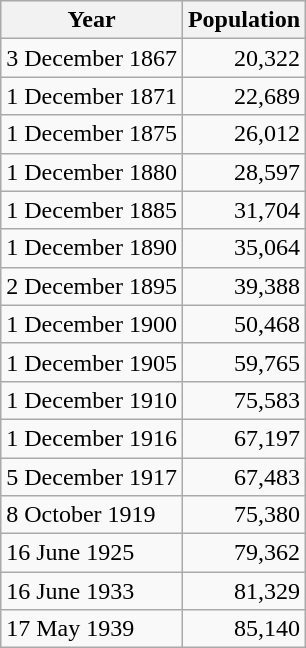<table class="wikitable">
<tr style="background:#efefef;">
<th>Year</th>
<th>Population</th>
</tr>
<tr>
<td>3 December 1867</td>
<td style="text-align:right;">20,322</td>
</tr>
<tr>
<td>1 December 1871</td>
<td style="text-align:right;">22,689</td>
</tr>
<tr>
<td>1 December 1875</td>
<td style="text-align:right;">26,012</td>
</tr>
<tr>
<td>1 December 1880</td>
<td style="text-align:right;">28,597</td>
</tr>
<tr>
<td>1 December 1885</td>
<td style="text-align:right;">31,704</td>
</tr>
<tr>
<td>1 December 1890</td>
<td style="text-align:right;">35,064</td>
</tr>
<tr>
<td>2 December 1895</td>
<td style="text-align:right;">39,388</td>
</tr>
<tr>
<td>1 December 1900</td>
<td style="text-align:right;">50,468</td>
</tr>
<tr>
<td>1 December 1905</td>
<td style="text-align:right;">59,765</td>
</tr>
<tr>
<td>1 December 1910</td>
<td style="text-align:right;">75,583</td>
</tr>
<tr>
<td>1 December 1916</td>
<td style="text-align:right;">67,197</td>
</tr>
<tr>
<td>5 December 1917</td>
<td style="text-align:right;">67,483</td>
</tr>
<tr>
<td>8 October 1919</td>
<td style="text-align:right;">75,380</td>
</tr>
<tr>
<td>16 June 1925</td>
<td style="text-align:right;">79,362</td>
</tr>
<tr>
<td>16 June 1933</td>
<td style="text-align:right;">81,329</td>
</tr>
<tr>
<td>17 May 1939</td>
<td style="text-align:right;">85,140</td>
</tr>
</table>
